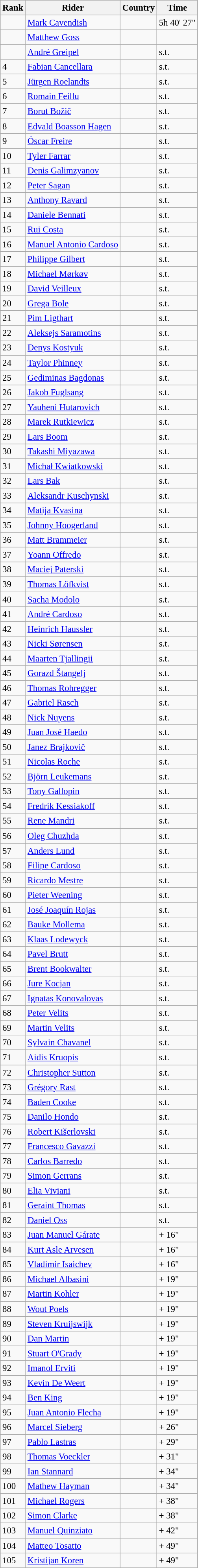<table class="wikitable" style="font-size:95%; text-align:left;">
<tr>
<th>Rank</th>
<th>Rider</th>
<th>Country</th>
<th>Time</th>
</tr>
<tr>
<td></td>
<td><a href='#'>Mark Cavendish</a></td>
<td></td>
<td>5h 40' 27"</td>
</tr>
<tr>
<td></td>
<td><a href='#'>Matthew Goss</a></td>
<td></td>
<td></td>
</tr>
<tr>
<td></td>
<td><a href='#'>André Greipel</a></td>
<td></td>
<td>s.t.</td>
</tr>
<tr>
<td>4</td>
<td><a href='#'>Fabian Cancellara</a></td>
<td></td>
<td>s.t.</td>
</tr>
<tr>
<td>5</td>
<td><a href='#'>Jürgen Roelandts</a></td>
<td></td>
<td>s.t.</td>
</tr>
<tr>
<td>6</td>
<td><a href='#'>Romain Feillu</a></td>
<td></td>
<td>s.t.</td>
</tr>
<tr>
<td>7</td>
<td><a href='#'>Borut Božič</a></td>
<td></td>
<td>s.t.</td>
</tr>
<tr>
<td>8</td>
<td><a href='#'>Edvald Boasson Hagen</a></td>
<td></td>
<td>s.t.</td>
</tr>
<tr>
<td>9</td>
<td><a href='#'>Óscar Freire</a></td>
<td></td>
<td>s.t.</td>
</tr>
<tr>
<td>10</td>
<td><a href='#'>Tyler Farrar</a></td>
<td></td>
<td>s.t.</td>
</tr>
<tr>
<td>11</td>
<td><a href='#'>Denis Galimzyanov</a></td>
<td></td>
<td>s.t.</td>
</tr>
<tr>
<td>12</td>
<td><a href='#'>Peter Sagan</a></td>
<td></td>
<td>s.t.</td>
</tr>
<tr>
<td>13</td>
<td><a href='#'>Anthony Ravard</a></td>
<td></td>
<td>s.t.</td>
</tr>
<tr>
<td>14</td>
<td><a href='#'>Daniele Bennati</a></td>
<td></td>
<td>s.t.</td>
</tr>
<tr>
<td>15</td>
<td><a href='#'>Rui Costa</a></td>
<td></td>
<td>s.t.</td>
</tr>
<tr>
<td>16</td>
<td><a href='#'>Manuel Antonio Cardoso</a></td>
<td></td>
<td>s.t.</td>
</tr>
<tr>
<td>17</td>
<td><a href='#'>Philippe Gilbert</a></td>
<td></td>
<td>s.t.</td>
</tr>
<tr>
<td>18</td>
<td><a href='#'>Michael Mørkøv</a></td>
<td></td>
<td>s.t.</td>
</tr>
<tr>
<td>19</td>
<td><a href='#'>David Veilleux</a></td>
<td></td>
<td>s.t.</td>
</tr>
<tr>
<td>20</td>
<td><a href='#'>Grega Bole</a></td>
<td></td>
<td>s.t.</td>
</tr>
<tr>
<td>21</td>
<td><a href='#'>Pim Ligthart</a></td>
<td></td>
<td>s.t.</td>
</tr>
<tr>
<td>22</td>
<td><a href='#'>Aleksejs Saramotins</a></td>
<td></td>
<td>s.t.</td>
</tr>
<tr>
<td>23</td>
<td><a href='#'>Denys Kostyuk</a></td>
<td></td>
<td>s.t.</td>
</tr>
<tr>
<td>24</td>
<td><a href='#'>Taylor Phinney</a></td>
<td></td>
<td>s.t.</td>
</tr>
<tr>
<td>25</td>
<td><a href='#'>Gediminas Bagdonas</a></td>
<td></td>
<td>s.t.</td>
</tr>
<tr>
<td>26</td>
<td><a href='#'>Jakob Fuglsang</a></td>
<td></td>
<td>s.t.</td>
</tr>
<tr>
<td>27</td>
<td><a href='#'>Yauheni Hutarovich</a></td>
<td></td>
<td>s.t.</td>
</tr>
<tr>
<td>28</td>
<td><a href='#'>Marek Rutkiewicz</a></td>
<td></td>
<td>s.t.</td>
</tr>
<tr>
<td>29</td>
<td><a href='#'>Lars Boom</a></td>
<td></td>
<td>s.t.</td>
</tr>
<tr>
<td>30</td>
<td><a href='#'>Takashi Miyazawa</a></td>
<td></td>
<td>s.t.</td>
</tr>
<tr>
<td>31</td>
<td><a href='#'>Michał Kwiatkowski</a></td>
<td></td>
<td>s.t.</td>
</tr>
<tr>
<td>32</td>
<td><a href='#'>Lars Bak</a></td>
<td></td>
<td>s.t.</td>
</tr>
<tr>
<td>33</td>
<td><a href='#'>Aleksandr Kuschynski</a></td>
<td></td>
<td>s.t.</td>
</tr>
<tr>
<td>34</td>
<td><a href='#'>Matija Kvasina</a></td>
<td></td>
<td>s.t.</td>
</tr>
<tr>
<td>35</td>
<td><a href='#'>Johnny Hoogerland</a></td>
<td></td>
<td>s.t.</td>
</tr>
<tr>
<td>36</td>
<td><a href='#'>Matt Brammeier</a></td>
<td></td>
<td>s.t.</td>
</tr>
<tr>
<td>37</td>
<td><a href='#'>Yoann Offredo</a></td>
<td></td>
<td>s.t.</td>
</tr>
<tr>
<td>38</td>
<td><a href='#'>Maciej Paterski</a></td>
<td></td>
<td>s.t.</td>
</tr>
<tr>
<td>39</td>
<td><a href='#'>Thomas Löfkvist</a></td>
<td></td>
<td>s.t.</td>
</tr>
<tr>
<td>40</td>
<td><a href='#'>Sacha Modolo</a></td>
<td></td>
<td>s.t.</td>
</tr>
<tr>
<td>41</td>
<td><a href='#'>André Cardoso</a></td>
<td></td>
<td>s.t.</td>
</tr>
<tr>
<td>42</td>
<td><a href='#'>Heinrich Haussler</a></td>
<td></td>
<td>s.t.</td>
</tr>
<tr>
<td>43</td>
<td><a href='#'>Nicki Sørensen</a></td>
<td></td>
<td>s.t.</td>
</tr>
<tr>
<td>44</td>
<td><a href='#'>Maarten Tjallingii</a></td>
<td></td>
<td>s.t.</td>
</tr>
<tr>
<td>45</td>
<td><a href='#'>Gorazd Štangelj</a></td>
<td></td>
<td>s.t.</td>
</tr>
<tr>
<td>46</td>
<td><a href='#'>Thomas Rohregger</a></td>
<td></td>
<td>s.t.</td>
</tr>
<tr>
<td>47</td>
<td><a href='#'>Gabriel Rasch</a></td>
<td></td>
<td>s.t.</td>
</tr>
<tr>
<td>48</td>
<td><a href='#'>Nick Nuyens</a></td>
<td></td>
<td>s.t.</td>
</tr>
<tr>
<td>49</td>
<td><a href='#'>Juan José Haedo</a></td>
<td></td>
<td>s.t.</td>
</tr>
<tr>
<td>50</td>
<td><a href='#'>Janez Brajkovič</a></td>
<td></td>
<td>s.t.</td>
</tr>
<tr>
<td>51</td>
<td><a href='#'>Nicolas Roche</a></td>
<td></td>
<td>s.t.</td>
</tr>
<tr>
<td>52</td>
<td><a href='#'>Björn Leukemans</a></td>
<td></td>
<td>s.t.</td>
</tr>
<tr>
<td>53</td>
<td><a href='#'>Tony Gallopin</a></td>
<td></td>
<td>s.t.</td>
</tr>
<tr>
<td>54</td>
<td><a href='#'>Fredrik Kessiakoff</a></td>
<td></td>
<td>s.t.</td>
</tr>
<tr>
<td>55</td>
<td><a href='#'>Rene Mandri</a></td>
<td></td>
<td>s.t.</td>
</tr>
<tr>
<td>56</td>
<td><a href='#'>Oleg Chuzhda</a></td>
<td></td>
<td>s.t.</td>
</tr>
<tr>
<td>57</td>
<td><a href='#'>Anders Lund</a></td>
<td></td>
<td>s.t.</td>
</tr>
<tr>
<td>58</td>
<td><a href='#'>Filipe Cardoso</a></td>
<td></td>
<td>s.t.</td>
</tr>
<tr>
<td>59</td>
<td><a href='#'>Ricardo Mestre</a></td>
<td></td>
<td>s.t.</td>
</tr>
<tr>
<td>60</td>
<td><a href='#'>Pieter Weening</a></td>
<td></td>
<td>s.t.</td>
</tr>
<tr>
<td>61</td>
<td><a href='#'>José Joaquín Rojas</a></td>
<td></td>
<td>s.t.</td>
</tr>
<tr>
<td>62</td>
<td><a href='#'>Bauke Mollema</a></td>
<td></td>
<td>s.t.</td>
</tr>
<tr>
<td>63</td>
<td><a href='#'>Klaas Lodewyck</a></td>
<td></td>
<td>s.t.</td>
</tr>
<tr>
<td>64</td>
<td><a href='#'>Pavel Brutt</a></td>
<td></td>
<td>s.t.</td>
</tr>
<tr>
<td>65</td>
<td><a href='#'>Brent Bookwalter</a></td>
<td></td>
<td>s.t.</td>
</tr>
<tr>
<td>66</td>
<td><a href='#'>Jure Kocjan</a></td>
<td></td>
<td>s.t.</td>
</tr>
<tr>
<td>67</td>
<td><a href='#'>Ignatas Konovalovas</a></td>
<td></td>
<td>s.t.</td>
</tr>
<tr>
<td>68</td>
<td><a href='#'>Peter Velits</a></td>
<td></td>
<td>s.t.</td>
</tr>
<tr>
<td>69</td>
<td><a href='#'>Martin Velits</a></td>
<td></td>
<td>s.t.</td>
</tr>
<tr>
<td>70</td>
<td><a href='#'>Sylvain Chavanel</a></td>
<td></td>
<td>s.t.</td>
</tr>
<tr>
<td>71</td>
<td><a href='#'>Aidis Kruopis</a></td>
<td></td>
<td>s.t.</td>
</tr>
<tr>
<td>72</td>
<td><a href='#'>Christopher Sutton</a></td>
<td></td>
<td>s.t.</td>
</tr>
<tr>
<td>73</td>
<td><a href='#'>Grégory Rast</a></td>
<td></td>
<td>s.t.</td>
</tr>
<tr>
<td>74</td>
<td><a href='#'>Baden Cooke</a></td>
<td></td>
<td>s.t.</td>
</tr>
<tr>
<td>75</td>
<td><a href='#'>Danilo Hondo</a></td>
<td></td>
<td>s.t.</td>
</tr>
<tr>
<td>76</td>
<td><a href='#'>Robert Kišerlovski</a></td>
<td></td>
<td>s.t.</td>
</tr>
<tr>
<td>77</td>
<td><a href='#'>Francesco Gavazzi</a></td>
<td></td>
<td>s.t.</td>
</tr>
<tr>
<td>78</td>
<td><a href='#'>Carlos Barredo</a></td>
<td></td>
<td>s.t.</td>
</tr>
<tr>
<td>79</td>
<td><a href='#'>Simon Gerrans</a></td>
<td></td>
<td>s.t.</td>
</tr>
<tr>
<td>80</td>
<td><a href='#'>Elia Viviani</a></td>
<td></td>
<td>s.t.</td>
</tr>
<tr>
<td>81</td>
<td><a href='#'>Geraint Thomas</a></td>
<td></td>
<td>s.t.</td>
</tr>
<tr>
<td>82</td>
<td><a href='#'>Daniel Oss</a></td>
<td></td>
<td>s.t.</td>
</tr>
<tr>
<td>83</td>
<td><a href='#'>Juan Manuel Gárate</a></td>
<td></td>
<td>+ 16"</td>
</tr>
<tr>
<td>84</td>
<td><a href='#'>Kurt Asle Arvesen</a></td>
<td></td>
<td>+ 16"</td>
</tr>
<tr>
<td>85</td>
<td><a href='#'>Vladimir Isaichev</a></td>
<td></td>
<td>+ 16"</td>
</tr>
<tr>
<td>86</td>
<td><a href='#'>Michael Albasini</a></td>
<td></td>
<td>+ 19"</td>
</tr>
<tr>
<td>87</td>
<td><a href='#'>Martin Kohler</a></td>
<td></td>
<td>+ 19"</td>
</tr>
<tr>
<td>88</td>
<td><a href='#'>Wout Poels</a></td>
<td></td>
<td>+ 19"</td>
</tr>
<tr>
<td>89</td>
<td><a href='#'>Steven Kruijswijk</a></td>
<td></td>
<td>+ 19"</td>
</tr>
<tr>
<td>90</td>
<td><a href='#'>Dan Martin</a></td>
<td></td>
<td>+ 19"</td>
</tr>
<tr>
<td>91</td>
<td><a href='#'>Stuart O'Grady</a></td>
<td></td>
<td>+ 19"</td>
</tr>
<tr>
<td>92</td>
<td><a href='#'>Imanol Erviti</a></td>
<td></td>
<td>+ 19"</td>
</tr>
<tr>
<td>93</td>
<td><a href='#'>Kevin De Weert</a></td>
<td></td>
<td>+ 19"</td>
</tr>
<tr>
<td>94</td>
<td><a href='#'>Ben King</a></td>
<td></td>
<td>+ 19"</td>
</tr>
<tr>
<td>95</td>
<td><a href='#'>Juan Antonio Flecha</a></td>
<td></td>
<td>+ 19"</td>
</tr>
<tr>
<td>96</td>
<td><a href='#'>Marcel Sieberg</a></td>
<td></td>
<td>+ 26"</td>
</tr>
<tr>
<td>97</td>
<td><a href='#'>Pablo Lastras</a></td>
<td></td>
<td>+ 29"</td>
</tr>
<tr>
<td>98</td>
<td><a href='#'>Thomas Voeckler</a></td>
<td></td>
<td>+ 31"</td>
</tr>
<tr>
<td>99</td>
<td><a href='#'>Ian Stannard</a></td>
<td></td>
<td>+ 34"</td>
</tr>
<tr>
<td>100</td>
<td><a href='#'>Mathew Hayman</a></td>
<td></td>
<td>+ 34"</td>
</tr>
<tr>
<td>101</td>
<td><a href='#'>Michael Rogers</a></td>
<td></td>
<td>+ 38"</td>
</tr>
<tr>
<td>102</td>
<td><a href='#'>Simon Clarke</a></td>
<td></td>
<td>+ 38"</td>
</tr>
<tr>
<td>103</td>
<td><a href='#'>Manuel Quinziato</a></td>
<td></td>
<td>+ 42"</td>
</tr>
<tr>
<td>104</td>
<td><a href='#'>Matteo Tosatto</a></td>
<td></td>
<td>+ 49"</td>
</tr>
<tr>
<td>105</td>
<td><a href='#'>Kristijan Koren</a></td>
<td></td>
<td>+ 49"</td>
</tr>
</table>
